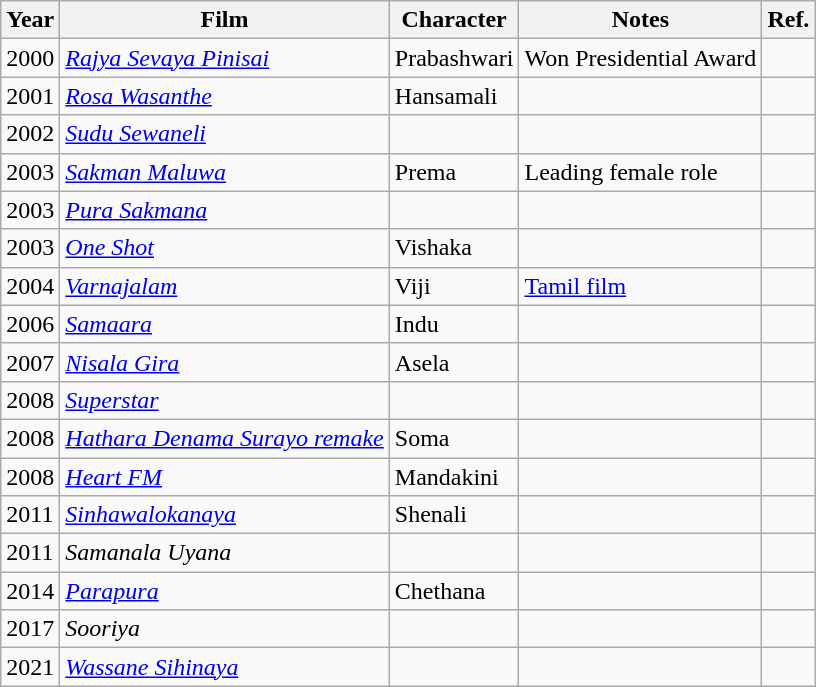<table class="wikitable">
<tr>
<th>Year</th>
<th>Film</th>
<th>Character</th>
<th>Notes</th>
<th>Ref.</th>
</tr>
<tr>
<td>2000</td>
<td><em><a href='#'>Rajya Sevaya Pinisai</a></em></td>
<td>Prabashwari</td>
<td>Won Presidential Award</td>
<td></td>
</tr>
<tr>
<td>2001</td>
<td><em><a href='#'>Rosa Wasanthe</a></em></td>
<td>Hansamali</td>
<td></td>
<td></td>
</tr>
<tr>
<td>2002</td>
<td><em><a href='#'>Sudu Sewaneli</a></em></td>
<td></td>
<td></td>
<td></td>
</tr>
<tr>
<td>2003</td>
<td><em><a href='#'>Sakman Maluwa</a></em></td>
<td>Prema</td>
<td>Leading female role</td>
<td></td>
</tr>
<tr>
<td>2003</td>
<td><em><a href='#'>Pura Sakmana</a></em></td>
<td></td>
<td></td>
<td></td>
</tr>
<tr>
<td>2003</td>
<td><em><a href='#'>One Shot</a></em></td>
<td>Vishaka</td>
<td></td>
<td></td>
</tr>
<tr>
<td>2004</td>
<td><em><a href='#'>Varnajalam</a></em></td>
<td>Viji</td>
<td><a href='#'>Tamil film</a></td>
<td></td>
</tr>
<tr>
<td>2006</td>
<td><em><a href='#'>Samaara</a></em></td>
<td>Indu</td>
<td></td>
<td></td>
</tr>
<tr>
<td>2007</td>
<td><em><a href='#'>Nisala Gira</a></em></td>
<td>Asela</td>
<td></td>
<td></td>
</tr>
<tr>
<td>2008</td>
<td><em><a href='#'>Superstar</a></em></td>
<td></td>
<td></td>
<td></td>
</tr>
<tr>
<td>2008</td>
<td><em><a href='#'>Hathara Denama Surayo remake</a></em></td>
<td>Soma</td>
<td></td>
<td></td>
</tr>
<tr>
<td>2008</td>
<td><em><a href='#'>Heart FM</a></em></td>
<td>Mandakini</td>
<td></td>
<td></td>
</tr>
<tr>
<td>2011</td>
<td><em><a href='#'>Sinhawalokanaya</a></em></td>
<td>Shenali</td>
<td></td>
<td></td>
</tr>
<tr>
<td>2011</td>
<td><em>Samanala Uyana</em></td>
<td></td>
<td></td>
<td></td>
</tr>
<tr>
<td>2014</td>
<td><em><a href='#'>Parapura</a></em></td>
<td>Chethana</td>
<td></td>
<td></td>
</tr>
<tr>
<td>2017</td>
<td><em>Sooriya</em></td>
<td></td>
<td></td>
<td></td>
</tr>
<tr>
<td>2021</td>
<td><em><a href='#'>Wassane Sihinaya</a></em></td>
<td></td>
<td></td>
<td></td>
</tr>
</table>
